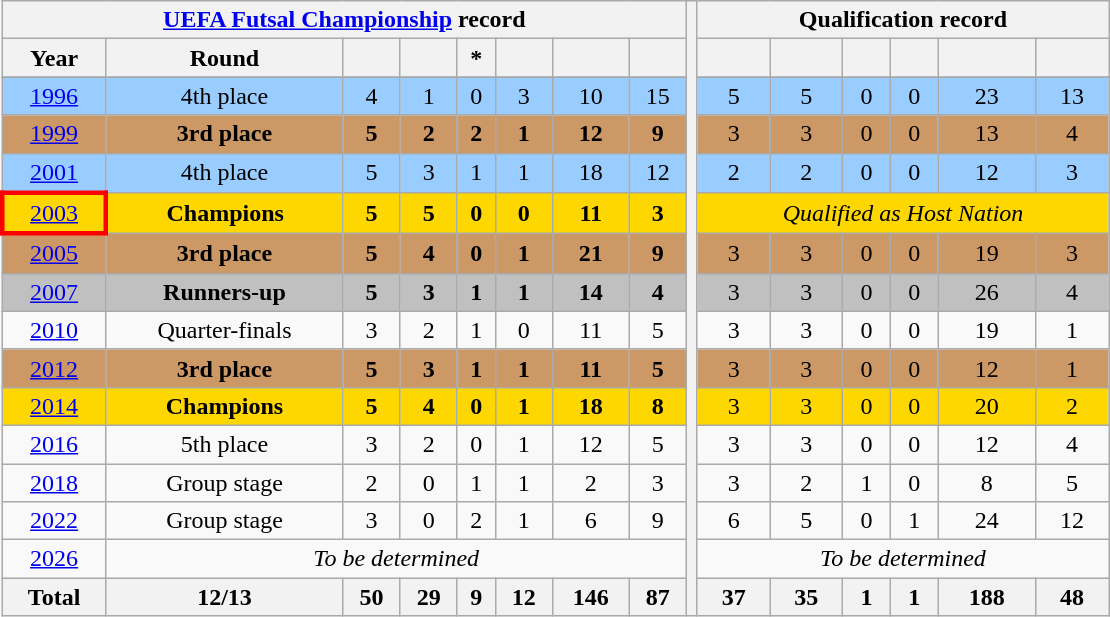<table class="wikitable" style="text-align:center">
<tr>
<th colspan=8><a href='#'>UEFA Futsal Championship</a> record</th>
<th style="width:1%" rowspan="41"></th>
<th colspan=6>Qualification record</th>
</tr>
<tr>
<th>Year</th>
<th>Round</th>
<th></th>
<th></th>
<th>*</th>
<th></th>
<th></th>
<th></th>
<th></th>
<th></th>
<th></th>
<th></th>
<th></th>
<th></th>
</tr>
<tr>
</tr>
<tr style="background:#9acdff;">
<td> <a href='#'>1996</a></td>
<td>4th place</td>
<td>4</td>
<td>1</td>
<td>0</td>
<td>3</td>
<td>10</td>
<td>15</td>
<td>5</td>
<td>5</td>
<td>0</td>
<td>0</td>
<td>23</td>
<td>13</td>
</tr>
<tr bgcolor="#cc9966">
<td> <a href='#'>1999</a></td>
<td><strong>3rd place</strong></td>
<td><strong>5</strong></td>
<td><strong>2</strong></td>
<td><strong>2</strong></td>
<td><strong>1</strong></td>
<td><strong>12</strong></td>
<td><strong>9</strong></td>
<td>3</td>
<td>3</td>
<td>0</td>
<td>0</td>
<td>13</td>
<td>4</td>
</tr>
<tr style="background:#9acdff;">
<td> <a href='#'>2001</a></td>
<td>4th place</td>
<td>5</td>
<td>3</td>
<td>1</td>
<td>1</td>
<td>18</td>
<td>12</td>
<td>2</td>
<td>2</td>
<td>0</td>
<td>0</td>
<td>12</td>
<td>3</td>
</tr>
<tr bgcolor=gold>
<td style="border: 3px solid red"> <a href='#'>2003</a></td>
<td><strong>Champions</strong></td>
<td><strong>5</strong></td>
<td><strong>5</strong></td>
<td><strong>0</strong></td>
<td><strong>0</strong></td>
<td><strong>11</strong></td>
<td><strong>3</strong></td>
<td colspan=6><em>Qualified as Host Nation</em></td>
</tr>
<tr bgcolor="#cc9966">
<td> <a href='#'>2005</a></td>
<td><strong>3rd place</strong></td>
<td><strong>5</strong></td>
<td><strong>4</strong></td>
<td><strong>0</strong></td>
<td><strong>1</strong></td>
<td><strong>21</strong></td>
<td><strong>9</strong></td>
<td>3</td>
<td>3</td>
<td>0</td>
<td>0</td>
<td>19</td>
<td>3</td>
</tr>
<tr bgcolor=silver>
<td> <a href='#'>2007</a></td>
<td><strong>Runners-up</strong></td>
<td><strong>5</strong></td>
<td><strong>3</strong></td>
<td><strong>1</strong></td>
<td><strong>1</strong></td>
<td><strong>14</strong></td>
<td><strong>4</strong></td>
<td>3</td>
<td>3</td>
<td>0</td>
<td>0</td>
<td>26</td>
<td>4</td>
</tr>
<tr>
<td> <a href='#'>2010</a></td>
<td>Quarter-finals</td>
<td>3</td>
<td>2</td>
<td>1</td>
<td>0</td>
<td>11</td>
<td>5</td>
<td>3</td>
<td>3</td>
<td>0</td>
<td>0</td>
<td>19</td>
<td>1</td>
</tr>
<tr bgcolor="#cc9966">
<td> <a href='#'>2012</a></td>
<td><strong>3rd place</strong></td>
<td><strong>5</strong></td>
<td><strong>3</strong></td>
<td><strong>1</strong></td>
<td><strong>1</strong></td>
<td><strong>11</strong></td>
<td><strong>5</strong></td>
<td>3</td>
<td>3</td>
<td>0</td>
<td>0</td>
<td>12</td>
<td>1</td>
</tr>
<tr bgcolor=gold>
<td> <a href='#'>2014</a></td>
<td><strong>Champions</strong></td>
<td><strong>5</strong></td>
<td><strong>4</strong></td>
<td><strong>0</strong></td>
<td><strong>1</strong></td>
<td><strong>18</strong></td>
<td><strong>8</strong></td>
<td>3</td>
<td>3</td>
<td>0</td>
<td>0</td>
<td>20</td>
<td>2</td>
</tr>
<tr>
<td> <a href='#'>2016</a></td>
<td>5th place</td>
<td>3</td>
<td>2</td>
<td>0</td>
<td>1</td>
<td>12</td>
<td>5</td>
<td>3</td>
<td>3</td>
<td>0</td>
<td>0</td>
<td>12</td>
<td>4</td>
</tr>
<tr>
<td> <a href='#'>2018</a></td>
<td>Group stage</td>
<td>2</td>
<td>0</td>
<td>1</td>
<td>1</td>
<td>2</td>
<td>3</td>
<td>3</td>
<td>2</td>
<td>1</td>
<td>0</td>
<td>8</td>
<td>5</td>
</tr>
<tr>
<td> <a href='#'>2022</a></td>
<td>Group stage</td>
<td>3</td>
<td>0</td>
<td>2</td>
<td>1</td>
<td>6</td>
<td>9</td>
<td>6</td>
<td>5</td>
<td>0</td>
<td>1</td>
<td>24</td>
<td>12</td>
</tr>
<tr>
<td> <a href='#'>2026</a></td>
<td colspan=7><em>To be determined</em></td>
<td colspan=6><em>To be determined</em></td>
</tr>
<tr>
<th><strong>Total</strong></th>
<th>12/13</th>
<th>50</th>
<th>29</th>
<th>9</th>
<th>12</th>
<th>146</th>
<th>87</th>
<th>37</th>
<th>35</th>
<th>1</th>
<th>1</th>
<th>188</th>
<th>48</th>
</tr>
</table>
